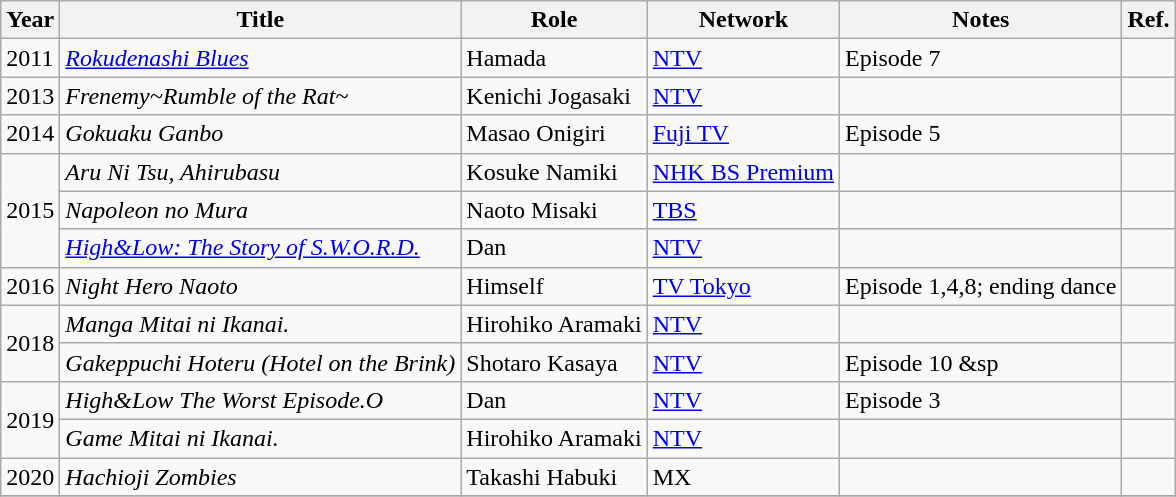<table class="wikitable">
<tr>
<th>Year</th>
<th>Title</th>
<th>Role</th>
<th>Network</th>
<th>Notes</th>
<th>Ref.</th>
</tr>
<tr>
<td>2011</td>
<td><em><a href='#'>Rokudenashi Blues</a></em></td>
<td>Hamada</td>
<td><a href='#'>NTV</a></td>
<td>Episode 7</td>
<td></td>
</tr>
<tr>
<td>2013</td>
<td><em>Frenemy~Rumble of the Rat~</em></td>
<td>Kenichi Jogasaki</td>
<td><a href='#'>NTV</a></td>
<td></td>
<td></td>
</tr>
<tr>
<td>2014</td>
<td><em>Gokuaku Ganbo</em></td>
<td>Masao Onigiri</td>
<td><a href='#'>Fuji TV</a></td>
<td>Episode 5</td>
<td></td>
</tr>
<tr>
<td rowspan="3">2015</td>
<td><em>Aru Ni Tsu, Ahirubasu</em></td>
<td>Kosuke Namiki</td>
<td><a href='#'>NHK BS Premium</a></td>
<td></td>
<td></td>
</tr>
<tr>
<td><em>Napoleon no Mura</em></td>
<td>Naoto Misaki</td>
<td><a href='#'>TBS</a></td>
<td></td>
<td></td>
</tr>
<tr>
<td><em><a href='#'>High&Low: The Story of S.W.O.R.D.</a></em></td>
<td>Dan</td>
<td><a href='#'>NTV</a></td>
<td></td>
<td></td>
</tr>
<tr>
<td>2016</td>
<td><em>Night Hero Naoto</em></td>
<td>Himself</td>
<td><a href='#'>TV Tokyo</a></td>
<td>Episode 1,4,8; ending dance</td>
<td></td>
</tr>
<tr>
<td rowspan="2">2018</td>
<td><em>Manga Mitai ni Ikanai.</em></td>
<td>Hirohiko Aramaki</td>
<td><a href='#'>NTV</a></td>
<td></td>
<td></td>
</tr>
<tr>
<td><em>Gakeppuchi Hoteru (Hotel on the Brink)</em></td>
<td>Shotaro Kasaya</td>
<td><a href='#'>NTV</a></td>
<td>Episode 10 &sp</td>
<td></td>
</tr>
<tr>
<td rowspan="2">2019</td>
<td><em>High&Low The Worst Episode.O</em></td>
<td>Dan</td>
<td><a href='#'>NTV</a></td>
<td>Episode 3</td>
<td></td>
</tr>
<tr>
<td><em>Game Mitai ni Ikanai.</em></td>
<td>Hirohiko Aramaki</td>
<td><a href='#'>NTV</a></td>
<td></td>
<td></td>
</tr>
<tr>
<td>2020</td>
<td><em>Hachioji Zombies</em></td>
<td>Takashi Habuki</td>
<td>MX</td>
<td></td>
<td></td>
</tr>
<tr>
</tr>
</table>
